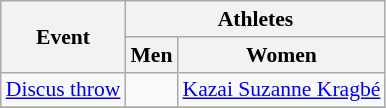<table class=wikitable style="font-size:90%">
<tr>
<th rowspan=2>Event</th>
<th colspan=2>Athletes</th>
</tr>
<tr>
<th>Men</th>
<th>Women</th>
</tr>
<tr>
<td><a href='#'>Discus throw</a></td>
<td></td>
<td><a href='#'>Kazai Suzanne Kragbé</a></td>
</tr>
<tr>
</tr>
</table>
